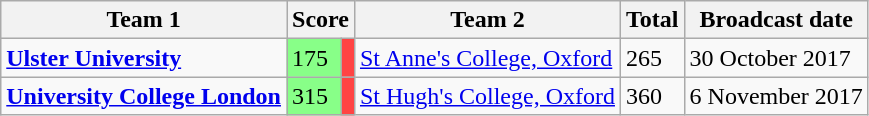<table class="wikitable">
<tr>
<th>Team 1</th>
<th colspan="2">Score</th>
<th>Team 2</th>
<th>Total</th>
<th>Broadcast date</th>
</tr>
<tr>
<td><strong><a href='#'>Ulster University</a></strong></td>
<td style="background:#88ff88">175</td>
<td style="background:#f44;"></td>
<td><a href='#'>St Anne's College, Oxford</a></td>
<td>265</td>
<td>30 October 2017</td>
</tr>
<tr>
<td><strong><a href='#'>University College London</a></strong></td>
<td style="background:#88ff88">315</td>
<td style="background:#f44;"></td>
<td><a href='#'>St Hugh's College, Oxford</a></td>
<td>360</td>
<td>6 November 2017</td>
</tr>
</table>
